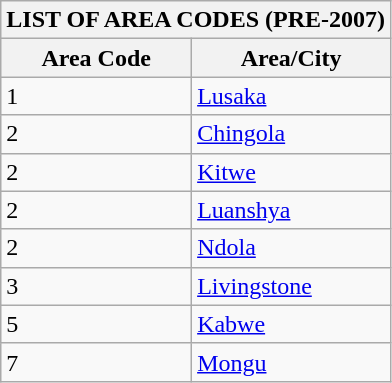<table class="wikitable">
<tr>
<th colspan="2">LIST OF AREA CODES (PRE-2007)</th>
</tr>
<tr>
<th>Area Code</th>
<th>Area/City</th>
</tr>
<tr>
<td>1</td>
<td><a href='#'>Lusaka</a></td>
</tr>
<tr>
<td>2</td>
<td><a href='#'>Chingola</a></td>
</tr>
<tr>
<td>2</td>
<td><a href='#'>Kitwe</a></td>
</tr>
<tr>
<td>2</td>
<td><a href='#'>Luanshya</a></td>
</tr>
<tr>
<td>2</td>
<td><a href='#'>Ndola</a></td>
</tr>
<tr>
<td>3</td>
<td><a href='#'>Livingstone</a></td>
</tr>
<tr>
<td>5</td>
<td><a href='#'>Kabwe</a></td>
</tr>
<tr>
<td>7</td>
<td><a href='#'>Mongu</a></td>
</tr>
</table>
